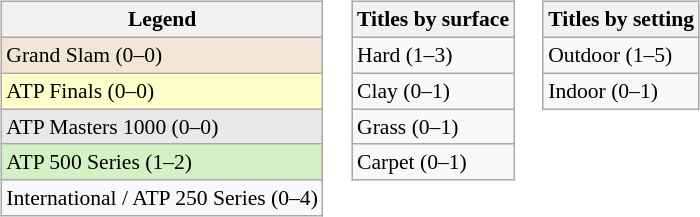<table>
<tr valign="top">
<td><br><table class="wikitable" style=font-size:90%>
<tr>
<th>Legend</th>
</tr>
<tr style="background:#f3e6d7;">
<td>Grand Slam (0–0)</td>
</tr>
<tr style="background:#ffffcc;">
<td>ATP Finals (0–0)</td>
</tr>
<tr style="background:#e9e9e9;">
<td>ATP Masters 1000 (0–0)</td>
</tr>
<tr style="background:#d4f1c5;">
<td>ATP 500 Series (1–2)</td>
</tr>
<tr>
<td>International / ATP 250 Series (0–4)</td>
</tr>
</table>
</td>
<td><br><table class="wikitable" style=font-size:90%>
<tr>
<th>Titles by surface</th>
</tr>
<tr>
<td>Hard (1–3)</td>
</tr>
<tr>
<td>Clay (0–1)</td>
</tr>
<tr>
<td>Grass (0–1)</td>
</tr>
<tr>
<td>Carpet (0–1)</td>
</tr>
</table>
</td>
<td><br><table class="wikitable" style=font-size:90%>
<tr>
<th>Titles by setting</th>
</tr>
<tr>
<td>Outdoor (1–5)</td>
</tr>
<tr>
<td>Indoor (0–1)</td>
</tr>
</table>
</td>
</tr>
</table>
